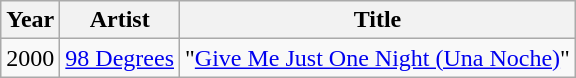<table class="wikitable">
<tr>
<th>Year</th>
<th>Artist</th>
<th>Title</th>
</tr>
<tr>
<td>2000</td>
<td><a href='#'>98 Degrees</a></td>
<td>"<a href='#'>Give Me Just One Night (Una Noche)</a>"</td>
</tr>
</table>
